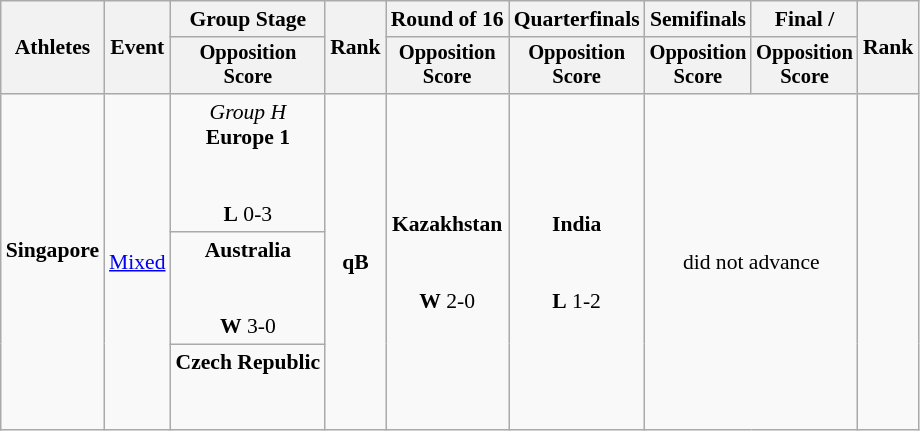<table class=wikitable style="font-size:90%">
<tr>
<th rowspan="2">Athletes</th>
<th rowspan="2">Event</th>
<th>Group Stage</th>
<th rowspan="2">Rank</th>
<th>Round of 16</th>
<th>Quarterfinals</th>
<th>Semifinals</th>
<th>Final / </th>
<th rowspan=2>Rank</th>
</tr>
<tr style="font-size:95%">
<th>Opposition<br>Score</th>
<th>Opposition<br>Score</th>
<th>Opposition<br>Score</th>
<th>Opposition<br>Score</th>
<th>Opposition<br>Score</th>
</tr>
<tr align=center>
<td align=left rowspan=3><strong>Singapore</strong><br><br></td>
<td align=left rowspan=3><a href='#'>Mixed</a></td>
<td><em>Group H</em><br><strong>Europe 1</strong><br><br><br><strong>L</strong> 0-3</td>
<td rowspan=3><strong>qB</strong></td>
<td rowspan=3><strong>Kazakhstan</strong><br><br><br><strong>W</strong> 2-0</td>
<td rowspan=3><strong>India</strong><br><br><br><strong>L</strong> 1-2</td>
<td rowspan=3 colspan=2>did not advance</td>
<td rowspan=3></td>
</tr>
<tr align=center>
<td><strong>Australia</strong><br><br><br><strong>W</strong> 3-0</td>
</tr>
<tr align=center>
<td><strong>Czech Republic</strong><br><br><br></td>
</tr>
</table>
